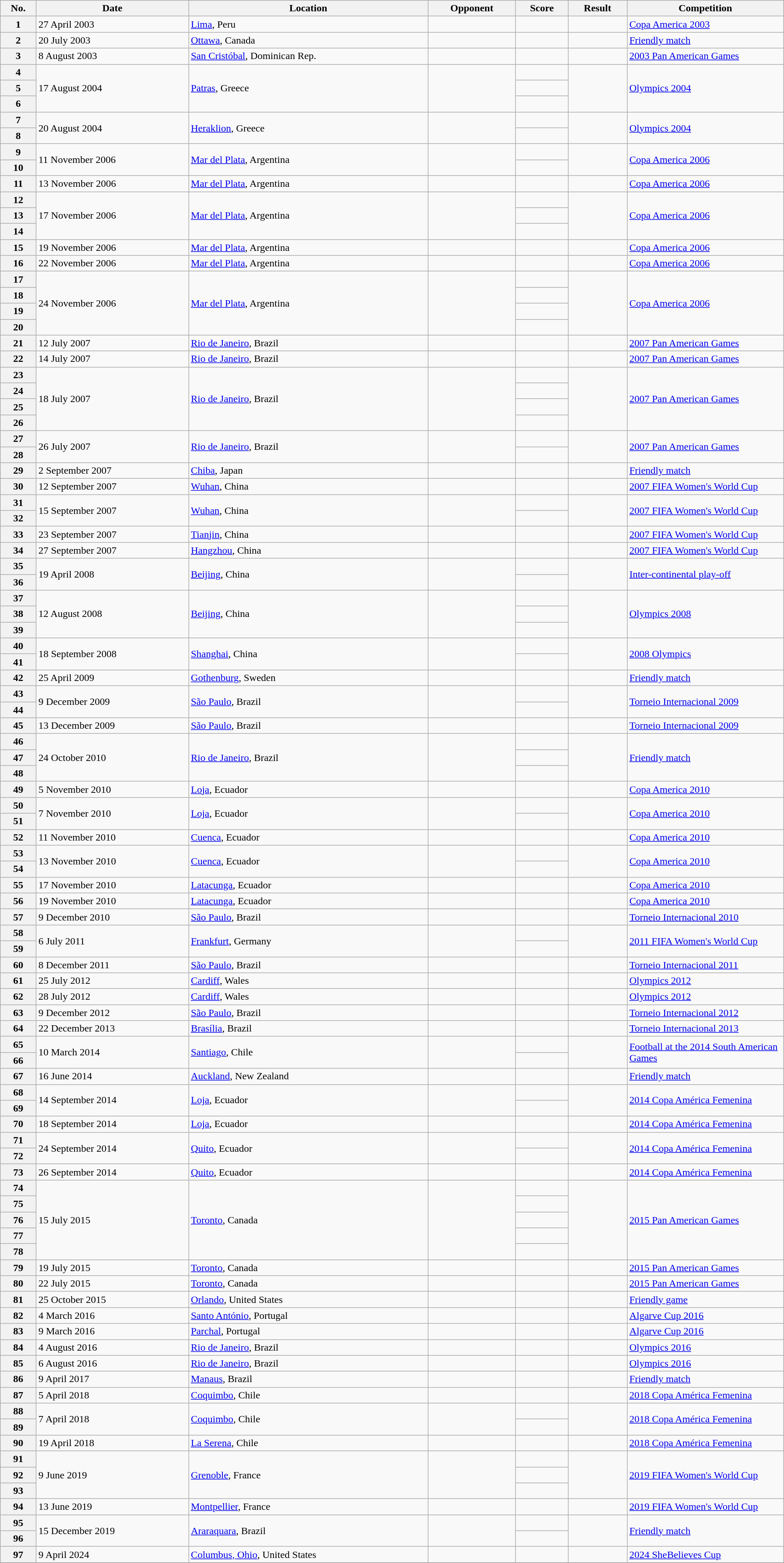<table class="wikitable sortable collapsible">
<tr>
<th data-sort-type="number">No.</th>
<th>Date</th>
<th>Location</th>
<th>Opponent</th>
<th data-sort-type="number">Score</th>
<th data-sort-type="number">Result</th>
<th width="20%">Competition</th>
</tr>
<tr>
<th>1</th>
<td>27 April 2003</td>
<td> <a href='#'>Lima</a>, Peru</td>
<td></td>
<td></td>
<td></td>
<td><a href='#'>Copa America 2003</a></td>
</tr>
<tr>
<th>2</th>
<td>20 July 2003</td>
<td> <a href='#'>Ottawa</a>, Canada</td>
<td></td>
<td></td>
<td></td>
<td><a href='#'>Friendly match</a></td>
</tr>
<tr>
<th>3</th>
<td>8 August 2003</td>
<td> <a href='#'>San Cristóbal</a>, Dominican Rep.</td>
<td></td>
<td></td>
<td></td>
<td><a href='#'>2003 Pan American Games</a></td>
</tr>
<tr>
<th>4</th>
<td rowspan=3>17 August 2004</td>
<td rowspan=3> <a href='#'>Patras</a>, Greece</td>
<td rowspan=3></td>
<td></td>
<td rowspan=3></td>
<td rowspan=3><a href='#'>Olympics 2004</a></td>
</tr>
<tr>
<th>5</th>
<td></td>
</tr>
<tr>
<th>6</th>
<td></td>
</tr>
<tr>
<th>7</th>
<td rowspan=2>20 August 2004</td>
<td rowspan=2> <a href='#'>Heraklion</a>, Greece</td>
<td rowspan=2></td>
<td></td>
<td rowspan=2></td>
<td rowspan=2><a href='#'>Olympics 2004</a></td>
</tr>
<tr>
<th>8</th>
<td></td>
</tr>
<tr>
<th>9</th>
<td rowspan=2>11 November 2006</td>
<td rowspan=2> <a href='#'>Mar del Plata</a>, Argentina</td>
<td rowspan=2></td>
<td></td>
<td rowspan=2></td>
<td rowspan=2><a href='#'>Copa America 2006</a></td>
</tr>
<tr>
<th>10</th>
<td></td>
</tr>
<tr>
<th>11</th>
<td>13 November 2006</td>
<td> <a href='#'>Mar del Plata</a>, Argentina</td>
<td></td>
<td></td>
<td></td>
<td><a href='#'>Copa America 2006</a></td>
</tr>
<tr>
<th>12</th>
<td rowspan=3>17 November 2006</td>
<td rowspan=3> <a href='#'>Mar del Plata</a>, Argentina</td>
<td rowspan=3></td>
<td></td>
<td rowspan=3></td>
<td rowspan=3><a href='#'>Copa America 2006</a></td>
</tr>
<tr>
<th>13</th>
<td></td>
</tr>
<tr>
<th>14</th>
<td></td>
</tr>
<tr>
<th>15</th>
<td>19 November 2006</td>
<td> <a href='#'>Mar del Plata</a>, Argentina</td>
<td></td>
<td></td>
<td></td>
<td><a href='#'>Copa America 2006</a></td>
</tr>
<tr>
<th>16</th>
<td>22 November 2006</td>
<td> <a href='#'>Mar del Plata</a>, Argentina</td>
<td></td>
<td></td>
<td></td>
<td><a href='#'>Copa America 2006</a></td>
</tr>
<tr>
<th>17</th>
<td rowspan=4>24 November 2006</td>
<td rowspan=4> <a href='#'>Mar del Plata</a>, Argentina</td>
<td rowspan=4></td>
<td></td>
<td rowspan=4></td>
<td rowspan=4><a href='#'>Copa America 2006</a></td>
</tr>
<tr>
<th>18</th>
<td></td>
</tr>
<tr>
<th>19</th>
<td></td>
</tr>
<tr>
<th>20</th>
<td></td>
</tr>
<tr>
<th>21</th>
<td>12 July 2007</td>
<td> <a href='#'>Rio de Janeiro</a>, Brazil</td>
<td></td>
<td></td>
<td></td>
<td><a href='#'>2007 Pan American Games</a></td>
</tr>
<tr>
<th>22</th>
<td>14 July 2007</td>
<td> <a href='#'>Rio de Janeiro</a>, Brazil</td>
<td></td>
<td></td>
<td></td>
<td><a href='#'>2007 Pan American Games</a></td>
</tr>
<tr>
<th>23</th>
<td rowspan=4>18 July 2007</td>
<td rowspan=4> <a href='#'>Rio de Janeiro</a>, Brazil</td>
<td rowspan=4></td>
<td></td>
<td rowspan=4></td>
<td rowspan=4><a href='#'>2007 Pan American Games</a></td>
</tr>
<tr>
<th>24</th>
<td></td>
</tr>
<tr>
<th>25</th>
<td></td>
</tr>
<tr>
<th>26</th>
<td></td>
</tr>
<tr>
<th>27</th>
<td rowspan=2>26 July 2007</td>
<td rowspan=2> <a href='#'>Rio de Janeiro</a>, Brazil</td>
<td rowspan=2></td>
<td></td>
<td rowspan=2></td>
<td rowspan=2><a href='#'>2007 Pan American Games</a></td>
</tr>
<tr>
<th>28</th>
<td></td>
</tr>
<tr>
<th>29</th>
<td>2 September 2007</td>
<td> <a href='#'>Chiba</a>, Japan</td>
<td></td>
<td></td>
<td></td>
<td><a href='#'>Friendly match</a></td>
</tr>
<tr>
<th>30</th>
<td rowspan=1>12 September 2007</td>
<td rowspan=1> <a href='#'>Wuhan</a>, China</td>
<td rowspan=1></td>
<td></td>
<td rowspan=1></td>
<td rowspan=1><a href='#'>2007 FIFA Women's World Cup</a></td>
</tr>
<tr>
<th>31</th>
<td rowspan=2>15 September 2007</td>
<td rowspan=2> <a href='#'>Wuhan</a>, China</td>
<td rowspan=2></td>
<td></td>
<td rowspan=2></td>
<td rowspan=2><a href='#'>2007 FIFA Women's World Cup</a></td>
</tr>
<tr>
<th>32</th>
<td></td>
</tr>
<tr>
<th>33</th>
<td rowspan=1>23 September 2007</td>
<td rowspan=1> <a href='#'>Tianjin</a>, China</td>
<td rowspan=1></td>
<td></td>
<td rowspan=1></td>
<td rowspan=1><a href='#'>2007 FIFA Women's World Cup</a></td>
</tr>
<tr>
<th>34</th>
<td rowspan=1>27 September 2007</td>
<td rowspan=1> <a href='#'>Hangzhou</a>, China</td>
<td rowspan=1></td>
<td></td>
<td rowspan=1></td>
<td rowspan=1><a href='#'>2007 FIFA Women's World Cup</a></td>
</tr>
<tr>
<th>35</th>
<td rowspan=2>19 April 2008</td>
<td rowspan=2> <a href='#'>Beijing</a>, China</td>
<td rowspan=2></td>
<td></td>
<td rowspan=2></td>
<td rowspan=2><a href='#'>Inter-continental play-off</a></td>
</tr>
<tr>
<th>36</th>
<td></td>
</tr>
<tr>
<th>37</th>
<td rowspan=3>12 August 2008</td>
<td rowspan=3> <a href='#'>Beijing</a>, China</td>
<td rowspan=3></td>
<td></td>
<td rowspan=3></td>
<td rowspan=3><a href='#'>Olympics 2008</a></td>
</tr>
<tr>
<th>38</th>
<td></td>
</tr>
<tr>
<th>39</th>
<td></td>
</tr>
<tr>
<th>40</th>
<td rowspan=2>18 September 2008</td>
<td rowspan=2> <a href='#'>Shanghai</a>, China</td>
<td rowspan=2></td>
<td></td>
<td rowspan=2></td>
<td rowspan=2><a href='#'>2008 Olympics</a></td>
</tr>
<tr>
<th>41</th>
<td></td>
</tr>
<tr>
<th>42</th>
<td rowspan=1>25 April 2009</td>
<td rowspan=1> <a href='#'>Gothenburg</a>, Sweden</td>
<td rowspan=1></td>
<td></td>
<td rowspan=1></td>
<td rowspan=1><a href='#'>Friendly match</a></td>
</tr>
<tr>
<th>43</th>
<td rowspan=2>9 December 2009</td>
<td rowspan=2> <a href='#'>São Paulo</a>, Brazil</td>
<td rowspan=2></td>
<td></td>
<td rowspan=2></td>
<td rowspan=2><a href='#'>Torneio Internacional 2009</a></td>
</tr>
<tr>
<th>44</th>
<td></td>
</tr>
<tr>
<th>45</th>
<td rowspan=1>13 December 2009</td>
<td rowspan=1> <a href='#'>São Paulo</a>, Brazil</td>
<td rowspan=1></td>
<td></td>
<td rowspan=1></td>
<td rowspan=1><a href='#'>Torneio Internacional 2009</a></td>
</tr>
<tr>
<th>46</th>
<td rowspan=3>24 October 2010</td>
<td rowspan=3> <a href='#'>Rio de Janeiro</a>, Brazil</td>
<td rowspan=3></td>
<td></td>
<td rowspan=3></td>
<td rowspan=3><a href='#'>Friendly match</a></td>
</tr>
<tr>
<th>47</th>
<td></td>
</tr>
<tr>
<th>48</th>
<td></td>
</tr>
<tr>
<th>49</th>
<td rowspan=1>5 November 2010</td>
<td rowspan=1> <a href='#'>Loja</a>, Ecuador</td>
<td rowspan=1></td>
<td></td>
<td rowspan=1></td>
<td rowspan=1><a href='#'>Copa America 2010</a></td>
</tr>
<tr>
<th>50</th>
<td rowspan=2>7 November 2010</td>
<td rowspan=2> <a href='#'>Loja</a>, Ecuador</td>
<td rowspan=2></td>
<td></td>
<td rowspan=2></td>
<td rowspan=2><a href='#'>Copa America 2010</a></td>
</tr>
<tr>
<th>51</th>
<td></td>
</tr>
<tr>
<th>52</th>
<td rowspan=1>11 November 2010</td>
<td rowspan=1> <a href='#'>Cuenca</a>, Ecuador</td>
<td rowspan=1></td>
<td></td>
<td rowspan=1></td>
<td rowspan=1><a href='#'>Copa America 2010</a></td>
</tr>
<tr>
<th>53</th>
<td rowspan=2>13 November 2010</td>
<td rowspan=2> <a href='#'>Cuenca</a>, Ecuador</td>
<td rowspan=2></td>
<td></td>
<td rowspan=2></td>
<td rowspan=2><a href='#'>Copa America 2010</a></td>
</tr>
<tr>
<th>54</th>
<td></td>
</tr>
<tr>
<th>55</th>
<td rowspan=1>17 November 2010</td>
<td rowspan=1> <a href='#'>Latacunga</a>, Ecuador</td>
<td rowspan=1></td>
<td></td>
<td rowspan=1></td>
<td rowspan=1><a href='#'>Copa America 2010</a></td>
</tr>
<tr>
<th>56</th>
<td rowspan=1>19 November 2010</td>
<td rowspan=1> <a href='#'>Latacunga</a>, Ecuador</td>
<td rowspan=1></td>
<td></td>
<td rowspan=1></td>
<td rowspan=1><a href='#'>Copa America 2010</a></td>
</tr>
<tr>
<th>57</th>
<td rowspan=1>9 December 2010</td>
<td rowspan=1> <a href='#'>São Paulo</a>, Brazil</td>
<td rowspan=1></td>
<td></td>
<td rowspan=1></td>
<td rowspan=1><a href='#'>Torneio Internacional 2010</a></td>
</tr>
<tr>
<th>58</th>
<td rowspan=2>6 July 2011</td>
<td rowspan=2> <a href='#'>Frankfurt</a>, Germany</td>
<td rowspan=2></td>
<td></td>
<td rowspan=2></td>
<td rowspan=2><a href='#'>2011 FIFA Women's World Cup</a></td>
</tr>
<tr>
<th>59</th>
<td></td>
</tr>
<tr>
<th>60</th>
<td rowspan=1>8 December 2011</td>
<td rowspan=1> <a href='#'>São Paulo</a>, Brazil</td>
<td rowspan=1></td>
<td></td>
<td rowspan=1></td>
<td rowspan=1><a href='#'>Torneio Internacional 2011</a></td>
</tr>
<tr>
<th>61</th>
<td rowspan=1>25 July 2012</td>
<td rowspan=1> <a href='#'>Cardiff</a>, Wales</td>
<td rowspan=1></td>
<td></td>
<td rowspan=1></td>
<td rowspan=1><a href='#'>Olympics 2012</a></td>
</tr>
<tr>
<th>62</th>
<td rowspan=1>28 July 2012</td>
<td rowspan=1> <a href='#'>Cardiff</a>, Wales</td>
<td rowspan=1></td>
<td></td>
<td rowspan=1></td>
<td rowspan=1><a href='#'>Olympics 2012</a></td>
</tr>
<tr>
<th>63</th>
<td rowspan=1>9 December 2012</td>
<td rowspan=1> <a href='#'>São Paulo</a>, Brazil</td>
<td rowspan=1></td>
<td></td>
<td rowspan=1></td>
<td rowspan=1><a href='#'>Torneio Internacional 2012</a></td>
</tr>
<tr>
<th>64</th>
<td rowspan=1>22 December 2013</td>
<td rowspan=1> <a href='#'>Brasília</a>, Brazil</td>
<td rowspan=1></td>
<td></td>
<td rowspan=1></td>
<td rowspan=1><a href='#'>Torneio Internacional 2013</a></td>
</tr>
<tr>
<th>65</th>
<td rowspan=2>10 March 2014</td>
<td rowspan=2> <a href='#'>Santiago</a>, Chile</td>
<td rowspan=2></td>
<td></td>
<td rowspan=2></td>
<td rowspan=2><a href='#'>Football at the 2014 South American Games</a></td>
</tr>
<tr>
<th>66</th>
<td></td>
</tr>
<tr>
<th>67</th>
<td rowspan=1>16 June 2014</td>
<td rowspan=1> <a href='#'>Auckland</a>, New Zealand</td>
<td rowspan=1></td>
<td></td>
<td rowspan=1></td>
<td rowspan=1><a href='#'>Friendly match</a></td>
</tr>
<tr>
<th>68</th>
<td rowspan=2>14 September 2014</td>
<td rowspan=2> <a href='#'>Loja</a>, Ecuador</td>
<td rowspan=2></td>
<td></td>
<td rowspan=2></td>
<td rowspan=2><a href='#'>2014 Copa América Femenina</a></td>
</tr>
<tr>
<th>69</th>
<td></td>
</tr>
<tr>
<th>70</th>
<td rowspan=1>18 September 2014</td>
<td rowspan=1> <a href='#'>Loja</a>, Ecuador</td>
<td rowspan=1></td>
<td></td>
<td rowspan=1></td>
<td rowspan=1><a href='#'>2014 Copa América Femenina</a></td>
</tr>
<tr>
<th>71</th>
<td rowspan=2>24 September 2014</td>
<td rowspan=2> <a href='#'>Quito</a>, Ecuador</td>
<td rowspan=2></td>
<td></td>
<td rowspan=2></td>
<td rowspan=2><a href='#'>2014 Copa América Femenina</a></td>
</tr>
<tr>
<th>72</th>
<td></td>
</tr>
<tr>
<th>73</th>
<td rowspan=1>26 September 2014</td>
<td rowspan=1> <a href='#'>Quito</a>, Ecuador</td>
<td rowspan=1></td>
<td></td>
<td rowspan=1></td>
<td rowspan=1><a href='#'>2014 Copa América Femenina</a></td>
</tr>
<tr>
<th>74</th>
<td rowspan=5>15 July 2015</td>
<td rowspan=5> <a href='#'>Toronto</a>, Canada</td>
<td rowspan=5></td>
<td></td>
<td rowspan=5></td>
<td rowspan=5><a href='#'>2015 Pan American Games</a></td>
</tr>
<tr>
<th>75</th>
<td></td>
</tr>
<tr>
<th>76</th>
<td></td>
</tr>
<tr>
<th>77</th>
<td></td>
</tr>
<tr>
<th>78</th>
<td></td>
</tr>
<tr>
<th>79</th>
<td>19 July 2015</td>
<td> <a href='#'>Toronto</a>, Canada</td>
<td></td>
<td></td>
<td></td>
<td><a href='#'>2015 Pan American Games</a></td>
</tr>
<tr>
<th>80</th>
<td>22 July 2015</td>
<td> <a href='#'>Toronto</a>, Canada</td>
<td></td>
<td></td>
<td></td>
<td><a href='#'>2015 Pan American Games</a></td>
</tr>
<tr>
<th>81</th>
<td>25 October 2015</td>
<td> <a href='#'>Orlando</a>, United States</td>
<td></td>
<td></td>
<td></td>
<td><a href='#'>Friendly game</a></td>
</tr>
<tr>
<th>82</th>
<td>4 March 2016</td>
<td> <a href='#'>Santo António</a>, Portugal</td>
<td></td>
<td></td>
<td></td>
<td><a href='#'>Algarve Cup 2016</a></td>
</tr>
<tr>
<th>83</th>
<td>9 March 2016</td>
<td> <a href='#'>Parchal</a>, Portugal</td>
<td></td>
<td></td>
<td></td>
<td><a href='#'>Algarve Cup 2016</a></td>
</tr>
<tr>
<th>84</th>
<td>4 August 2016</td>
<td> <a href='#'>Rio de Janeiro</a>, Brazil</td>
<td></td>
<td></td>
<td></td>
<td><a href='#'>Olympics 2016</a></td>
</tr>
<tr>
<th>85</th>
<td>6 August 2016</td>
<td> <a href='#'>Rio de Janeiro</a>, Brazil</td>
<td></td>
<td></td>
<td></td>
<td><a href='#'>Olympics 2016</a></td>
</tr>
<tr>
<th>86</th>
<td>9 April 2017</td>
<td> <a href='#'>Manaus</a>, Brazil</td>
<td></td>
<td></td>
<td></td>
<td><a href='#'>Friendly match</a></td>
</tr>
<tr>
<th>87</th>
<td>5 April 2018</td>
<td> <a href='#'>Coquimbo</a>, Chile</td>
<td></td>
<td></td>
<td></td>
<td><a href='#'>2018 Copa América Femenina</a></td>
</tr>
<tr>
<th>88</th>
<td rowspan=2>7 April 2018</td>
<td rowspan=2> <a href='#'>Coquimbo</a>, Chile</td>
<td rowspan=2></td>
<td></td>
<td rowspan=2></td>
<td rowspan=2><a href='#'>2018 Copa América Femenina</a></td>
</tr>
<tr>
<th>89</th>
<td></td>
</tr>
<tr>
<th>90</th>
<td>19 April 2018</td>
<td> <a href='#'>La Serena</a>, Chile</td>
<td></td>
<td></td>
<td></td>
<td><a href='#'>2018 Copa América Femenina</a></td>
</tr>
<tr>
<th>91</th>
<td rowspan=3>9 June 2019</td>
<td rowspan=3> <a href='#'>Grenoble</a>, France</td>
<td rowspan=3></td>
<td></td>
<td rowspan=3></td>
<td rowspan=3><a href='#'>2019 FIFA Women's World Cup</a></td>
</tr>
<tr>
<th>92</th>
<td></td>
</tr>
<tr>
<th>93</th>
<td></td>
</tr>
<tr>
<th>94</th>
<td>13 June 2019</td>
<td> <a href='#'>Montpellier</a>, France</td>
<td></td>
<td></td>
<td></td>
<td><a href='#'>2019 FIFA Women's World Cup</a></td>
</tr>
<tr>
<th>95</th>
<td rowspan=2>15 December 2019</td>
<td rowspan=2> <a href='#'>Araraquara</a>, Brazil</td>
<td rowspan=2></td>
<td></td>
<td rowspan=2></td>
<td rowspan=2><a href='#'>Friendly match</a></td>
</tr>
<tr>
<th>96</th>
<td></td>
</tr>
<tr>
<th>97</th>
<td>9 April 2024</td>
<td><a href='#'>Columbus, Ohio</a>, United States</td>
<td></td>
<td></td>
<td></td>
<td><a href='#'>2024 SheBelieves Cup</a></td>
</tr>
<tr>
</tr>
</table>
